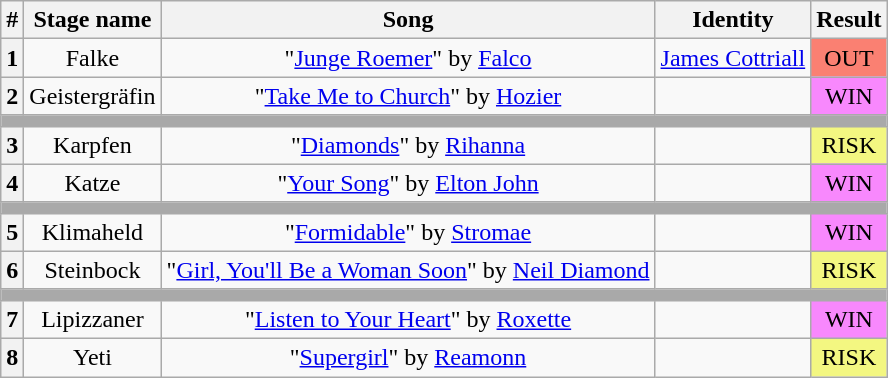<table class="wikitable plainrowheaders" style="text-align: center;">
<tr>
<th>#</th>
<th>Stage name</th>
<th>Song</th>
<th>Identity</th>
<th>Result</th>
</tr>
<tr>
<th>1</th>
<td>Falke</td>
<td>"<a href='#'>Junge Roemer</a>" by <a href='#'>Falco</a></td>
<td><a href='#'>James Cottriall</a></td>
<td bgcolor=salmon>OUT</td>
</tr>
<tr>
<th>2</th>
<td>Geistergräfin</td>
<td>"<a href='#'>Take Me to Church</a>" by <a href='#'>Hozier</a></td>
<td></td>
<td bgcolor=#F888FD>WIN</td>
</tr>
<tr>
<td colspan="5" style="background:darkgray"></td>
</tr>
<tr>
<th>3</th>
<td>Karpfen</td>
<td>"<a href='#'>Diamonds</a>" by <a href='#'>Rihanna</a></td>
<td></td>
<td bgcolor="#F3F781">RISK</td>
</tr>
<tr>
<th>4</th>
<td>Katze</td>
<td>"<a href='#'>Your Song</a>" by <a href='#'>Elton John</a></td>
<td></td>
<td bgcolor=#F888FD>WIN</td>
</tr>
<tr>
<td colspan="5" style="background:darkgray"></td>
</tr>
<tr>
<th>5</th>
<td>Klimaheld</td>
<td>"<a href='#'>Formidable</a>" by <a href='#'>Stromae</a></td>
<td></td>
<td bgcolor=#F888FD>WIN</td>
</tr>
<tr>
<th>6</th>
<td>Steinbock</td>
<td>"<a href='#'>Girl, You'll Be a Woman Soon</a>" by <a href='#'>Neil Diamond</a></td>
<td></td>
<td bgcolor="#F3F781">RISK</td>
</tr>
<tr>
<td colspan="5" style="background:darkgray"></td>
</tr>
<tr>
<th>7</th>
<td>Lipizzaner</td>
<td>"<a href='#'>Listen to Your Heart</a>" by <a href='#'>Roxette</a></td>
<td></td>
<td bgcolor=#F888FD>WIN</td>
</tr>
<tr>
<th>8</th>
<td>Yeti</td>
<td>"<a href='#'>Supergirl</a>" by <a href='#'>Reamonn</a></td>
<td></td>
<td bgcolor="#F3F781">RISK</td>
</tr>
</table>
